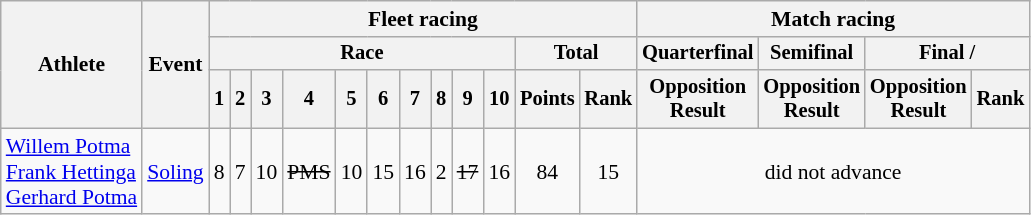<table class=wikitable style=font-size:90%;text-align:center>
<tr>
<th rowspan=3>Athlete</th>
<th rowspan=3>Event</th>
<th colspan=12>Fleet racing</th>
<th colspan=4>Match racing</th>
</tr>
<tr style=font-size:95%>
<th colspan=10>Race</th>
<th colspan=2>Total</th>
<th>Quarterfinal</th>
<th>Semifinal</th>
<th colspan=2>Final / </th>
</tr>
<tr style=font-size:95%>
<th>1</th>
<th>2</th>
<th>3</th>
<th>4</th>
<th>5</th>
<th>6</th>
<th>7</th>
<th>8</th>
<th>9</th>
<th>10</th>
<th>Points</th>
<th>Rank</th>
<th>Opposition<br>Result</th>
<th>Opposition<br>Result</th>
<th>Opposition<br>Result</th>
<th>Rank</th>
</tr>
<tr>
<td align=left><a href='#'>Willem Potma</a><br><a href='#'>Frank Hettinga</a><br><a href='#'>Gerhard Potma</a></td>
<td align=left><a href='#'>Soling</a></td>
<td>8</td>
<td>7</td>
<td>10</td>
<td><s>PMS</s></td>
<td>10</td>
<td>15</td>
<td>16</td>
<td>2</td>
<td><s>17</s></td>
<td>16</td>
<td>84</td>
<td>15</td>
<td colspan=4>did not advance</td>
</tr>
</table>
